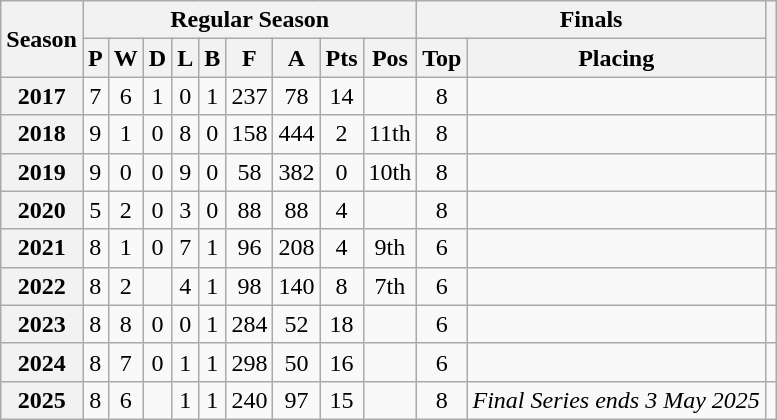<table class="wikitable" style="text-align: center">
<tr>
<th rowspan="2" scope="col">Season</th>
<th colspan="9" scope="col">Regular Season</th>
<th colspan="2" scope="col">Finals</th>
<th rowspan="2" scope="col"></th>
</tr>
<tr>
<th scope="col">P</th>
<th scope="col">W</th>
<th scope="col">D</th>
<th scope="col">L</th>
<th scope="col">B</th>
<th scope="col">F</th>
<th scope="col">A</th>
<th scope="col">Pts</th>
<th scope="col">Pos</th>
<th scope="col">Top</th>
<th scope="col">Placing</th>
</tr>
<tr>
<th scope="row">2017</th>
<td>7</td>
<td>6</td>
<td>1</td>
<td>0</td>
<td>1</td>
<td>237</td>
<td>78</td>
<td>14</td>
<td></td>
<td>8</td>
<td></td>
<td></td>
</tr>
<tr>
<th scope="row">2018</th>
<td>9</td>
<td>1</td>
<td>0</td>
<td>8</td>
<td>0</td>
<td>158</td>
<td>444</td>
<td>2</td>
<td>11th</td>
<td>8</td>
<td></td>
<td></td>
</tr>
<tr>
<th scope="row">2019</th>
<td>9</td>
<td>0</td>
<td>0</td>
<td>9</td>
<td>0</td>
<td>58</td>
<td>382</td>
<td>0</td>
<td>10th</td>
<td>8</td>
<td></td>
<td></td>
</tr>
<tr>
<th scope="row">2020</th>
<td>5</td>
<td>2</td>
<td>0</td>
<td>3</td>
<td>0</td>
<td>88</td>
<td>88</td>
<td>4</td>
<td><em></em></td>
<td>8</td>
<td></td>
</tr>
<tr>
<th scope="row">2021</th>
<td>8</td>
<td>1</td>
<td>0</td>
<td>7</td>
<td>1</td>
<td>96</td>
<td>208</td>
<td>4</td>
<td>9th</td>
<td>6</td>
<td></td>
<td></td>
</tr>
<tr>
<th scope="row">2022</th>
<td>8</td>
<td>2</td>
<td></td>
<td>4</td>
<td>1</td>
<td>98</td>
<td>140</td>
<td>8</td>
<td>7th</td>
<td>6</td>
<td></td>
<td></td>
</tr>
<tr>
<th scope="row">2023</th>
<td>8</td>
<td>8</td>
<td>0</td>
<td>0</td>
<td>1</td>
<td>284</td>
<td>52</td>
<td>18</td>
<td></td>
<td>6</td>
<td></td>
<td></td>
</tr>
<tr>
<th scope="row">2024</th>
<td>8</td>
<td>7</td>
<td>0</td>
<td>1</td>
<td>1</td>
<td>298</td>
<td>50</td>
<td>16</td>
<td></td>
<td>6</td>
<td></td>
<td></td>
</tr>
<tr>
<th scope="row">2025</th>
<td>8</td>
<td>6</td>
<td></td>
<td>1</td>
<td>1</td>
<td>240</td>
<td>97</td>
<td>15</td>
<td></td>
<td>8</td>
<td><em>Final Series ends 3 May 2025</em></td>
<td></td>
</tr>
</table>
